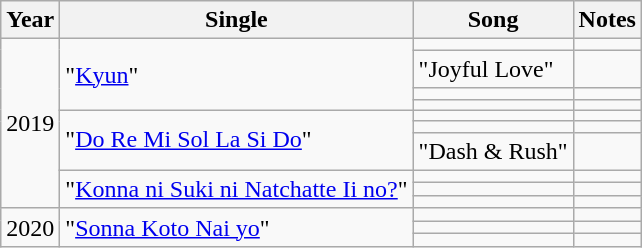<table class="wikitable">
<tr>
<th>Year</th>
<th>Single</th>
<th>Song</th>
<th>Notes</th>
</tr>
<tr>
<td rowspan="10">2019</td>
<td rowspan="4">"<a href='#'>Kyun</a>"</td>
<td></td>
<td></td>
</tr>
<tr>
<td>"Joyful Love"</td>
<td></td>
</tr>
<tr>
<td></td>
<td></td>
</tr>
<tr>
<td></td>
<td></td>
</tr>
<tr>
<td rowspan="3">"<a href='#'>Do Re Mi Sol La Si Do</a>"</td>
<td></td>
<td></td>
</tr>
<tr>
<td></td>
<td></td>
</tr>
<tr>
<td>"Dash & Rush"</td>
<td></td>
</tr>
<tr>
<td rowspan="3">"<a href='#'>Konna ni Suki ni Natchatte Ii no?</a>"</td>
<td></td>
<td></td>
</tr>
<tr>
<td></td>
<td></td>
</tr>
<tr>
<td></td>
<td></td>
</tr>
<tr>
<td rowspan="3">2020</td>
<td rowspan="3">"<a href='#'>Sonna Koto Nai yo</a>"</td>
<td></td>
<td></td>
</tr>
<tr>
<td></td>
<td></td>
</tr>
<tr>
<td></td>
<td></td>
</tr>
</table>
